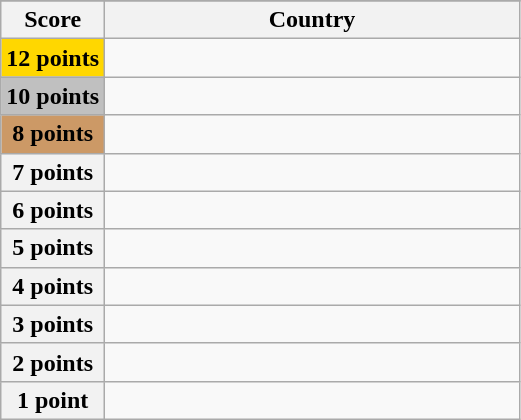<table class="wikitable">
<tr>
</tr>
<tr>
<th scope="col" width="20%">Score</th>
<th scope="col">Country</th>
</tr>
<tr>
<th scope="row" style="background:gold">12 points</th>
<td></td>
</tr>
<tr>
<th scope="row" style="background:silver">10 points</th>
<td></td>
</tr>
<tr>
<th scope="row" style="background:#CC9966">8 points</th>
<td></td>
</tr>
<tr>
<th scope="row">7 points</th>
<td></td>
</tr>
<tr>
<th scope="row">6 points</th>
<td></td>
</tr>
<tr>
<th scope="row">5 points</th>
<td></td>
</tr>
<tr>
<th scope="row">4 points</th>
<td></td>
</tr>
<tr>
<th scope="row">3 points</th>
<td></td>
</tr>
<tr>
<th scope="row">2 points</th>
<td></td>
</tr>
<tr>
<th scope="row">1 point</th>
<td></td>
</tr>
</table>
